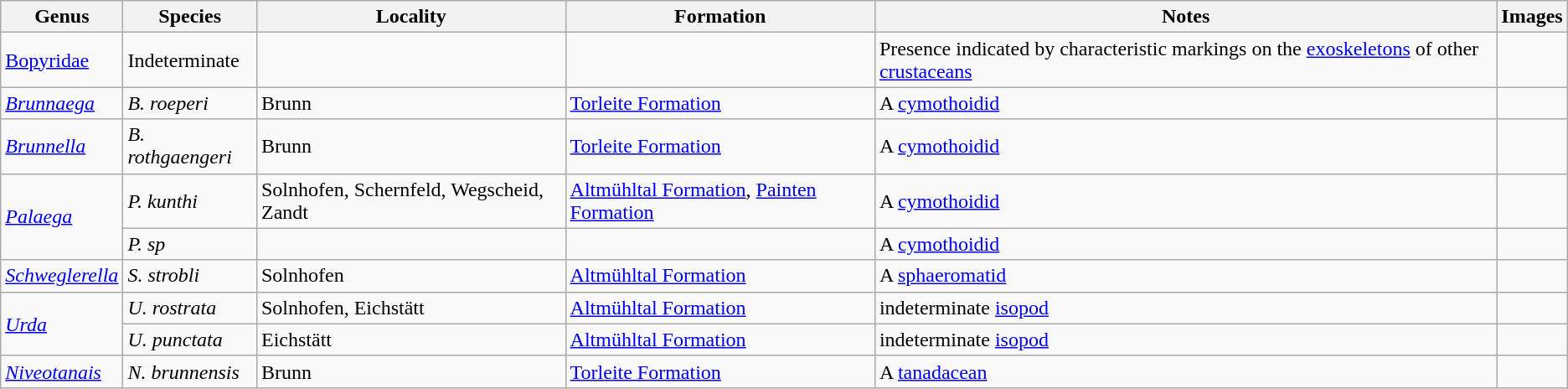<table class="wikitable">
<tr>
<th>Genus</th>
<th>Species</th>
<th>Locality</th>
<th>Formation</th>
<th>Notes</th>
<th>Images</th>
</tr>
<tr>
<td><a href='#'>Bopyridae</a></td>
<td>Indeterminate</td>
<td></td>
<td></td>
<td>Presence indicated by characteristic markings on the <a href='#'>exoskeletons</a> of other <a href='#'>crustaceans</a></td>
<td></td>
</tr>
<tr>
<td><em><a href='#'>Brunnaega</a></em></td>
<td><em>B. roeperi</em></td>
<td>Brunn</td>
<td><a href='#'>Torleite Formation</a></td>
<td>A <a href='#'>cymothoidid</a></td>
<td></td>
</tr>
<tr>
<td><em><a href='#'>Brunnella</a></em></td>
<td><em>B. rothgaengeri</em></td>
<td>Brunn</td>
<td><a href='#'>Torleite Formation</a></td>
<td>A <a href='#'>cymothoidid</a></td>
<td></td>
</tr>
<tr>
<td rowspan="2"><em><a href='#'>Palaega</a></em></td>
<td><em>P. kunthi</em></td>
<td>Solnhofen, Schernfeld, Wegscheid, Zandt</td>
<td><a href='#'>Altmühltal Formation</a>, <a href='#'>Painten Formation</a></td>
<td>A <a href='#'>cymothoidid</a></td>
<td></td>
</tr>
<tr>
<td><em>P. sp</em></td>
<td></td>
<td></td>
<td>A <a href='#'>cymothoidid</a></td>
<td></td>
</tr>
<tr>
<td><em><a href='#'>Schweglerella</a></em></td>
<td><em>S. strobli</em></td>
<td>Solnhofen</td>
<td><a href='#'>Altmühltal Formation</a></td>
<td>A <a href='#'>sphaeromatid</a></td>
<td></td>
</tr>
<tr>
<td rowspan="2"><em><a href='#'>Urda</a></em></td>
<td><em>U. rostrata</em></td>
<td>Solnhofen, Eichstätt</td>
<td><a href='#'>Altmühltal Formation</a></td>
<td>indeterminate <a href='#'>isopod</a></td>
<td></td>
</tr>
<tr>
<td><em>U. punctata</em></td>
<td>Eichstätt</td>
<td><a href='#'>Altmühltal Formation</a></td>
<td>indeterminate <a href='#'>isopod</a></td>
<td></td>
</tr>
<tr>
<td><em><a href='#'>Niveotanais</a></em></td>
<td><em>N. brunnensis</em></td>
<td>Brunn</td>
<td><a href='#'>Torleite Formation</a></td>
<td>A <a href='#'>tanadacean</a></td>
<td></td>
</tr>
</table>
